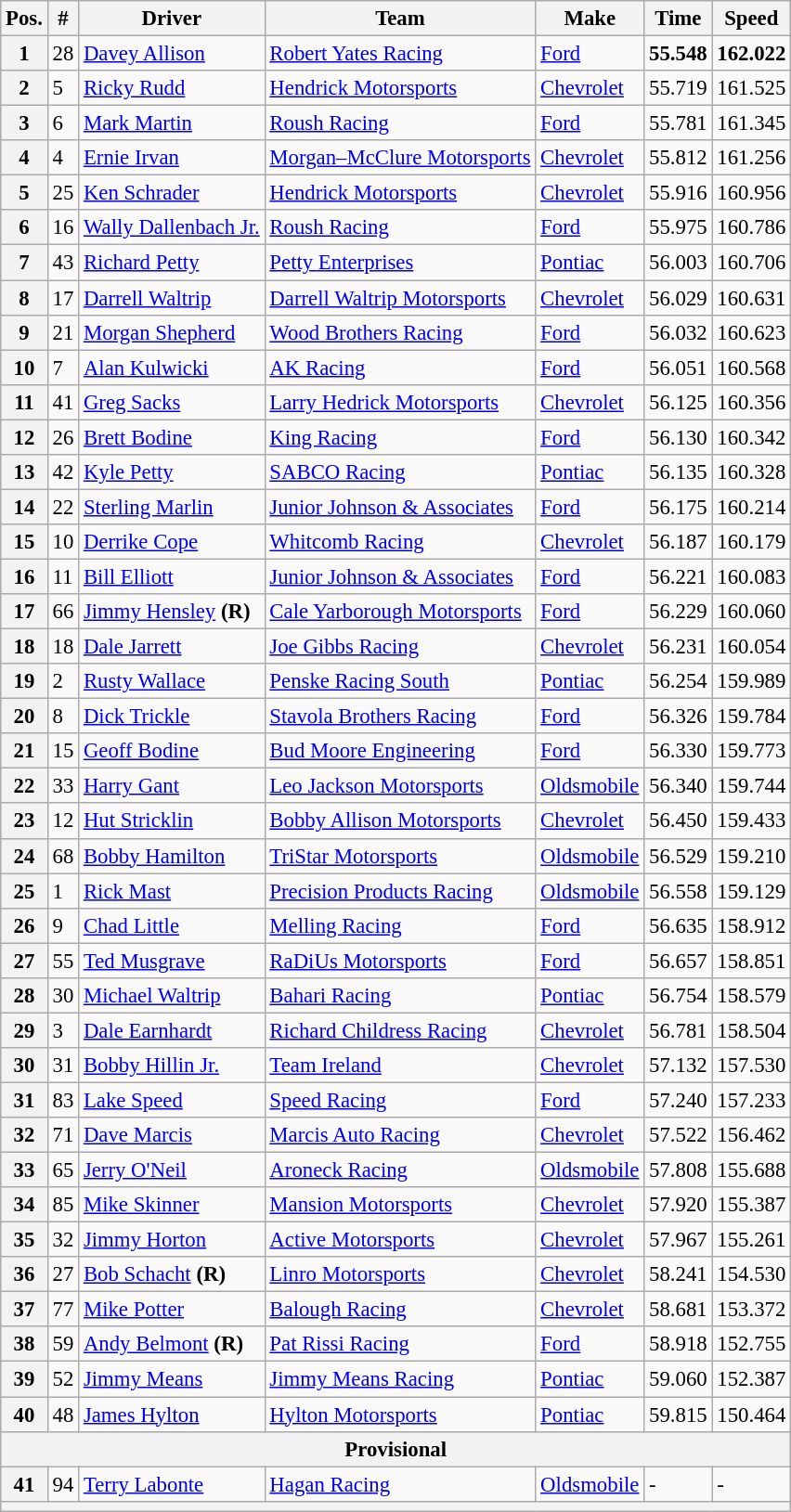<table class="wikitable" style="font-size:95%">
<tr>
<th>Pos.</th>
<th>#</th>
<th>Driver</th>
<th>Team</th>
<th>Make</th>
<th>Time</th>
<th>Speed</th>
</tr>
<tr>
<th>1</th>
<td>28</td>
<td><a href='#'>Davey Allison</a></td>
<td><a href='#'>Robert Yates Racing</a></td>
<td><a href='#'>Ford</a></td>
<td><strong>55.548</strong></td>
<td><strong>162.022</strong></td>
</tr>
<tr>
<th>2</th>
<td>5</td>
<td><a href='#'>Ricky Rudd</a></td>
<td><a href='#'>Hendrick Motorsports</a></td>
<td><a href='#'>Chevrolet</a></td>
<td>55.719</td>
<td>161.525</td>
</tr>
<tr>
<th>3</th>
<td>6</td>
<td><a href='#'>Mark Martin</a></td>
<td><a href='#'>Roush Racing</a></td>
<td><a href='#'>Ford</a></td>
<td>55.781</td>
<td>161.345</td>
</tr>
<tr>
<th>4</th>
<td>4</td>
<td><a href='#'>Ernie Irvan</a></td>
<td><a href='#'>Morgan–McClure Motorsports</a></td>
<td><a href='#'>Chevrolet</a></td>
<td>55.812</td>
<td>161.256</td>
</tr>
<tr>
<th>5</th>
<td>25</td>
<td><a href='#'>Ken Schrader</a></td>
<td><a href='#'>Hendrick Motorsports</a></td>
<td><a href='#'>Chevrolet</a></td>
<td>55.916</td>
<td>160.956</td>
</tr>
<tr>
<th>6</th>
<td>16</td>
<td><a href='#'>Wally Dallenbach Jr.</a></td>
<td><a href='#'>Roush Racing</a></td>
<td><a href='#'>Ford</a></td>
<td>55.975</td>
<td>160.786</td>
</tr>
<tr>
<th>7</th>
<td>43</td>
<td><a href='#'>Richard Petty</a></td>
<td><a href='#'>Petty Enterprises</a></td>
<td><a href='#'>Pontiac</a></td>
<td>56.003</td>
<td>160.706</td>
</tr>
<tr>
<th>8</th>
<td>17</td>
<td><a href='#'>Darrell Waltrip</a></td>
<td><a href='#'>Darrell Waltrip Motorsports</a></td>
<td><a href='#'>Chevrolet</a></td>
<td>56.029</td>
<td>160.631</td>
</tr>
<tr>
<th>9</th>
<td>21</td>
<td><a href='#'>Morgan Shepherd</a></td>
<td><a href='#'>Wood Brothers Racing</a></td>
<td><a href='#'>Ford</a></td>
<td>56.032</td>
<td>160.623</td>
</tr>
<tr>
<th>10</th>
<td>7</td>
<td><a href='#'>Alan Kulwicki</a></td>
<td><a href='#'>AK Racing</a></td>
<td><a href='#'>Ford</a></td>
<td>56.051</td>
<td>160.568</td>
</tr>
<tr>
<th>11</th>
<td>41</td>
<td><a href='#'>Greg Sacks</a></td>
<td><a href='#'>Larry Hedrick Motorsports</a></td>
<td><a href='#'>Chevrolet</a></td>
<td>56.125</td>
<td>160.356</td>
</tr>
<tr>
<th>12</th>
<td>26</td>
<td><a href='#'>Brett Bodine</a></td>
<td><a href='#'>King Racing</a></td>
<td><a href='#'>Ford</a></td>
<td>56.130</td>
<td>160.342</td>
</tr>
<tr>
<th>13</th>
<td>42</td>
<td><a href='#'>Kyle Petty</a></td>
<td><a href='#'>SABCO Racing</a></td>
<td><a href='#'>Pontiac</a></td>
<td>56.135</td>
<td>160.328</td>
</tr>
<tr>
<th>14</th>
<td>22</td>
<td><a href='#'>Sterling Marlin</a></td>
<td><a href='#'>Junior Johnson & Associates</a></td>
<td><a href='#'>Ford</a></td>
<td>56.175</td>
<td>160.214</td>
</tr>
<tr>
<th>15</th>
<td>10</td>
<td><a href='#'>Derrike Cope</a></td>
<td><a href='#'>Whitcomb Racing</a></td>
<td><a href='#'>Chevrolet</a></td>
<td>56.187</td>
<td>160.179</td>
</tr>
<tr>
<th>16</th>
<td>11</td>
<td><a href='#'>Bill Elliott</a></td>
<td><a href='#'>Junior Johnson & Associates</a></td>
<td><a href='#'>Ford</a></td>
<td>56.221</td>
<td>160.083</td>
</tr>
<tr>
<th>17</th>
<td>66</td>
<td><a href='#'>Jimmy Hensley</a> <strong>(R)</strong></td>
<td><a href='#'>Cale Yarborough Motorsports</a></td>
<td><a href='#'>Ford</a></td>
<td>56.229</td>
<td>160.060</td>
</tr>
<tr>
<th>18</th>
<td>18</td>
<td><a href='#'>Dale Jarrett</a></td>
<td><a href='#'>Joe Gibbs Racing</a></td>
<td><a href='#'>Chevrolet</a></td>
<td>56.231</td>
<td>160.054</td>
</tr>
<tr>
<th>19</th>
<td>2</td>
<td><a href='#'>Rusty Wallace</a></td>
<td><a href='#'>Penske Racing South</a></td>
<td><a href='#'>Pontiac</a></td>
<td>56.254</td>
<td>159.989</td>
</tr>
<tr>
<th>20</th>
<td>8</td>
<td><a href='#'>Dick Trickle</a></td>
<td><a href='#'>Stavola Brothers Racing</a></td>
<td><a href='#'>Ford</a></td>
<td>56.326</td>
<td>159.784</td>
</tr>
<tr>
<th>21</th>
<td>15</td>
<td><a href='#'>Geoff Bodine</a></td>
<td><a href='#'>Bud Moore Engineering</a></td>
<td><a href='#'>Ford</a></td>
<td>56.330</td>
<td>159.773</td>
</tr>
<tr>
<th>22</th>
<td>33</td>
<td><a href='#'>Harry Gant</a></td>
<td><a href='#'>Leo Jackson Motorsports</a></td>
<td><a href='#'>Oldsmobile</a></td>
<td>56.340</td>
<td>159.744</td>
</tr>
<tr>
<th>23</th>
<td>12</td>
<td><a href='#'>Hut Stricklin</a></td>
<td><a href='#'>Bobby Allison Motorsports</a></td>
<td><a href='#'>Chevrolet</a></td>
<td>56.450</td>
<td>159.433</td>
</tr>
<tr>
<th>24</th>
<td>68</td>
<td><a href='#'>Bobby Hamilton</a></td>
<td><a href='#'>TriStar Motorsports</a></td>
<td><a href='#'>Oldsmobile</a></td>
<td>56.529</td>
<td>159.210</td>
</tr>
<tr>
<th>25</th>
<td>1</td>
<td><a href='#'>Rick Mast</a></td>
<td><a href='#'>Precision Products Racing</a></td>
<td><a href='#'>Oldsmobile</a></td>
<td>56.558</td>
<td>159.129</td>
</tr>
<tr>
<th>26</th>
<td>9</td>
<td><a href='#'>Chad Little</a></td>
<td><a href='#'>Melling Racing</a></td>
<td><a href='#'>Ford</a></td>
<td>56.635</td>
<td>158.912</td>
</tr>
<tr>
<th>27</th>
<td>55</td>
<td><a href='#'>Ted Musgrave</a></td>
<td><a href='#'>RaDiUs Motorsports</a></td>
<td><a href='#'>Ford</a></td>
<td>56.657</td>
<td>158.851</td>
</tr>
<tr>
<th>28</th>
<td>30</td>
<td><a href='#'>Michael Waltrip</a></td>
<td><a href='#'>Bahari Racing</a></td>
<td><a href='#'>Pontiac</a></td>
<td>56.754</td>
<td>158.579</td>
</tr>
<tr>
<th>29</th>
<td>3</td>
<td><a href='#'>Dale Earnhardt</a></td>
<td><a href='#'>Richard Childress Racing</a></td>
<td><a href='#'>Chevrolet</a></td>
<td>56.781</td>
<td>158.504</td>
</tr>
<tr>
<th>30</th>
<td>31</td>
<td><a href='#'>Bobby Hillin Jr.</a></td>
<td><a href='#'>Team Ireland</a></td>
<td><a href='#'>Chevrolet</a></td>
<td>57.132</td>
<td>157.530</td>
</tr>
<tr>
<th>31</th>
<td>83</td>
<td><a href='#'>Lake Speed</a></td>
<td><a href='#'>Speed Racing</a></td>
<td><a href='#'>Ford</a></td>
<td>57.240</td>
<td>157.233</td>
</tr>
<tr>
<th>32</th>
<td>71</td>
<td><a href='#'>Dave Marcis</a></td>
<td><a href='#'>Marcis Auto Racing</a></td>
<td><a href='#'>Chevrolet</a></td>
<td>57.522</td>
<td>156.462</td>
</tr>
<tr>
<th>33</th>
<td>65</td>
<td><a href='#'>Jerry O'Neil</a></td>
<td><a href='#'>Aroneck Racing</a></td>
<td><a href='#'>Oldsmobile</a></td>
<td>57.808</td>
<td>155.688</td>
</tr>
<tr>
<th>34</th>
<td>85</td>
<td><a href='#'>Mike Skinner</a></td>
<td><a href='#'>Mansion Motorsports</a></td>
<td><a href='#'>Chevrolet</a></td>
<td>57.920</td>
<td>155.387</td>
</tr>
<tr>
<th>35</th>
<td>32</td>
<td><a href='#'>Jimmy Horton</a></td>
<td><a href='#'>Active Motorsports</a></td>
<td><a href='#'>Chevrolet</a></td>
<td>57.967</td>
<td>155.261</td>
</tr>
<tr>
<th>36</th>
<td>27</td>
<td><a href='#'>Bob Schacht</a> <strong>(R)</strong></td>
<td><a href='#'>Linro Motorsports</a></td>
<td><a href='#'>Chevrolet</a></td>
<td>58.241</td>
<td>154.530</td>
</tr>
<tr>
<th>37</th>
<td>77</td>
<td><a href='#'>Mike Potter</a></td>
<td><a href='#'>Balough Racing</a></td>
<td><a href='#'>Chevrolet</a></td>
<td>58.681</td>
<td>153.372</td>
</tr>
<tr>
<th>38</th>
<td>59</td>
<td><a href='#'>Andy Belmont</a> <strong>(R)</strong></td>
<td><a href='#'>Pat Rissi Racing</a></td>
<td><a href='#'>Ford</a></td>
<td>58.918</td>
<td>152.755</td>
</tr>
<tr>
<th>39</th>
<td>52</td>
<td><a href='#'>Jimmy Means</a></td>
<td><a href='#'>Jimmy Means Racing</a></td>
<td><a href='#'>Pontiac</a></td>
<td>59.060</td>
<td>152.387</td>
</tr>
<tr>
<th>40</th>
<td>48</td>
<td><a href='#'>James Hylton</a></td>
<td><a href='#'>Hylton Motorsports</a></td>
<td><a href='#'>Pontiac</a></td>
<td>59.815</td>
<td>150.464</td>
</tr>
<tr>
<th colspan="7">Provisional</th>
</tr>
<tr>
<th>41</th>
<td>94</td>
<td><a href='#'>Terry Labonte</a></td>
<td><a href='#'>Hagan Racing</a></td>
<td><a href='#'>Oldsmobile</a></td>
<td>-</td>
<td>-</td>
</tr>
<tr>
<th colspan="7"></th>
</tr>
</table>
